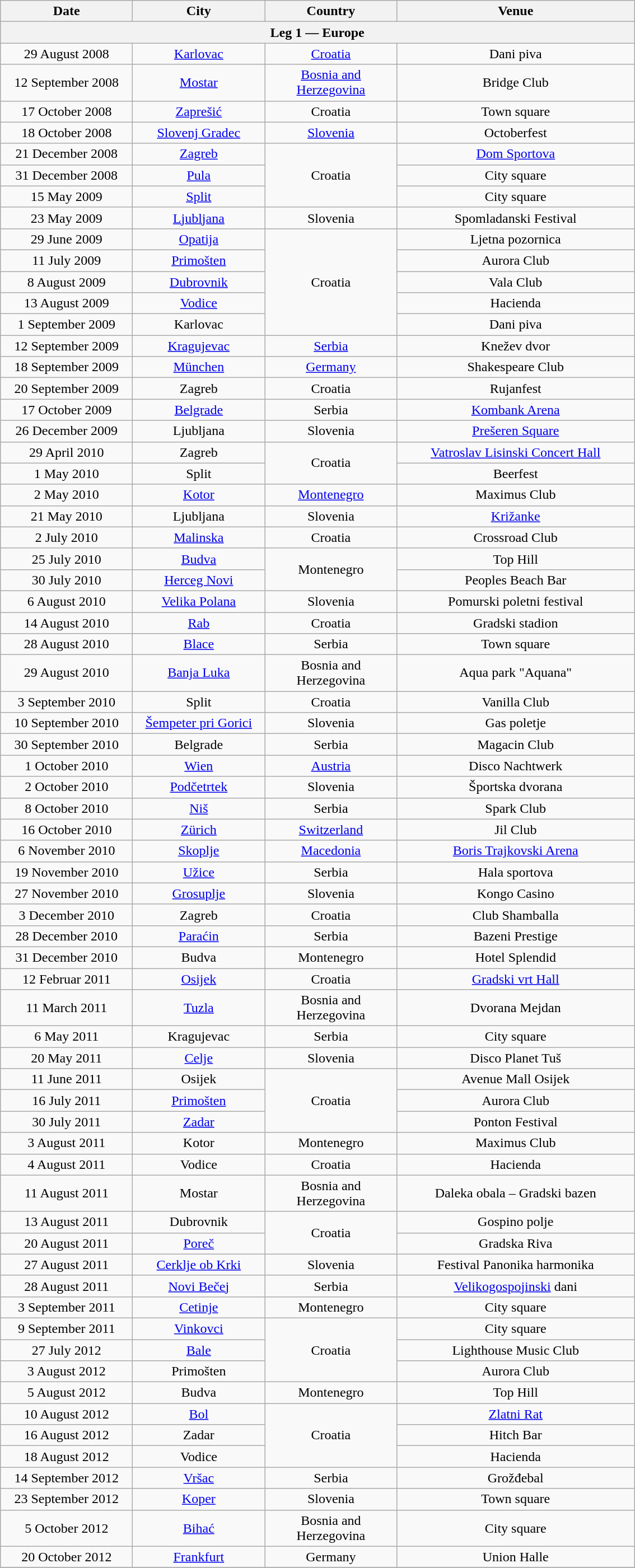<table class="wikitable mw-collapsible mw-collapsed" style="text-align:center;">
<tr>
<th width="150">Date</th>
<th width="150">City</th>
<th width="150">Country</th>
<th width="275">Venue</th>
</tr>
<tr>
<th colspan="7">Leg 1 — Europe</th>
</tr>
<tr>
<td>29 August 2008</td>
<td><a href='#'>Karlovac</a></td>
<td rowspan="1"><a href='#'>Croatia</a></td>
<td>Dani piva</td>
</tr>
<tr>
<td>12 September 2008</td>
<td><a href='#'>Mostar</a></td>
<td rowspan="1"><a href='#'>Bosnia and Herzegovina</a></td>
<td>Bridge Club</td>
</tr>
<tr>
<td>17 October 2008</td>
<td><a href='#'>Zaprešić</a></td>
<td rowspan="1">Croatia</td>
<td>Town square</td>
</tr>
<tr>
<td>18 October 2008</td>
<td><a href='#'>Slovenj Gradec</a></td>
<td rowspan="1"><a href='#'>Slovenia</a></td>
<td>Octoberfest</td>
</tr>
<tr>
<td>21 December 2008</td>
<td><a href='#'>Zagreb</a></td>
<td rowspan="3">Croatia</td>
<td><a href='#'>Dom Sportova</a></td>
</tr>
<tr>
<td>31 December 2008</td>
<td><a href='#'>Pula</a></td>
<td>City square</td>
</tr>
<tr>
<td>15 May 2009</td>
<td><a href='#'>Split</a></td>
<td>City square</td>
</tr>
<tr>
<td>23 May 2009</td>
<td><a href='#'>Ljubljana</a></td>
<td rowspan="1">Slovenia</td>
<td>Spomladanski Festival</td>
</tr>
<tr>
<td>29 June 2009</td>
<td><a href='#'>Opatija</a></td>
<td rowspan="5">Croatia</td>
<td>Ljetna pozornica</td>
</tr>
<tr>
<td>11 July 2009</td>
<td><a href='#'>Primošten</a></td>
<td>Aurora Club</td>
</tr>
<tr>
<td>8 August 2009</td>
<td><a href='#'>Dubrovnik</a></td>
<td>Vala Club</td>
</tr>
<tr>
<td>13 August 2009</td>
<td><a href='#'>Vodice</a></td>
<td>Hacienda</td>
</tr>
<tr>
<td>1 September 2009</td>
<td>Karlovac</td>
<td>Dani piva</td>
</tr>
<tr>
<td>12 September 2009</td>
<td><a href='#'>Kragujevac</a></td>
<td rowspan="1"><a href='#'>Serbia</a></td>
<td>Knežev dvor</td>
</tr>
<tr>
<td>18 September 2009</td>
<td><a href='#'>München</a></td>
<td rowspan="1"><a href='#'>Germany</a></td>
<td>Shakespeare Club</td>
</tr>
<tr>
<td>20 September 2009</td>
<td>Zagreb</td>
<td rowspan="1">Croatia</td>
<td>Rujanfest</td>
</tr>
<tr>
<td>17 October 2009</td>
<td><a href='#'>Belgrade</a></td>
<td rowspan="1">Serbia</td>
<td><a href='#'>Kombank Arena</a></td>
</tr>
<tr>
<td>26 December 2009</td>
<td>Ljubljana</td>
<td rowspan="1">Slovenia</td>
<td><a href='#'>Prešeren Square</a></td>
</tr>
<tr>
<td>29 April 2010</td>
<td>Zagreb</td>
<td rowspan="2">Croatia</td>
<td><a href='#'>Vatroslav Lisinski Concert Hall</a></td>
</tr>
<tr>
<td>1 May 2010</td>
<td>Split</td>
<td>Beerfest</td>
</tr>
<tr>
<td>2 May 2010</td>
<td><a href='#'>Kotor</a></td>
<td rowspan="1"><a href='#'>Montenegro</a></td>
<td>Maximus Club</td>
</tr>
<tr>
<td>21 May 2010</td>
<td>Ljubljana</td>
<td rowspan="1">Slovenia</td>
<td><a href='#'>Križanke</a></td>
</tr>
<tr>
<td>2 July 2010</td>
<td><a href='#'>Malinska</a></td>
<td rowspan="1">Croatia</td>
<td>Crossroad Club</td>
</tr>
<tr>
<td>25 July 2010</td>
<td><a href='#'>Budva</a></td>
<td rowspan="2">Montenegro</td>
<td>Top Hill</td>
</tr>
<tr>
<td>30 July 2010</td>
<td><a href='#'>Herceg Novi</a></td>
<td>Peoples Beach Bar</td>
</tr>
<tr>
<td>6 August 2010</td>
<td><a href='#'>Velika Polana</a></td>
<td rowspan="1">Slovenia</td>
<td>Pomurski poletni festival</td>
</tr>
<tr>
<td>14 August 2010</td>
<td><a href='#'>Rab</a></td>
<td rowspan="1">Croatia</td>
<td>Gradski stadion</td>
</tr>
<tr>
<td>28 August 2010</td>
<td><a href='#'>Blace</a></td>
<td rowspan="1">Serbia</td>
<td>Town square</td>
</tr>
<tr>
<td>29 August 2010</td>
<td><a href='#'>Banja Luka</a></td>
<td rowspan="1">Bosnia and Herzegovina</td>
<td>Aqua park "Aquana"</td>
</tr>
<tr>
<td>3 September 2010</td>
<td>Split</td>
<td rowspan="1">Croatia</td>
<td>Vanilla Club</td>
</tr>
<tr>
<td>10 September 2010</td>
<td><a href='#'>Šempeter pri Gorici</a></td>
<td rowspan="1">Slovenia</td>
<td>Gas poletje</td>
</tr>
<tr>
<td>30 September 2010</td>
<td>Belgrade</td>
<td rowspan="1">Serbia</td>
<td>Magacin Club</td>
</tr>
<tr>
<td>1 October 2010</td>
<td><a href='#'>Wien</a></td>
<td rowspan="1"><a href='#'>Austria</a></td>
<td>Disco Nachtwerk</td>
</tr>
<tr>
<td>2 October 2010</td>
<td><a href='#'>Podčetrtek</a></td>
<td rowspan="1">Slovenia</td>
<td>Športska dvorana</td>
</tr>
<tr>
<td>8 October 2010</td>
<td><a href='#'>Niš</a></td>
<td rowspan="1">Serbia</td>
<td>Spark Club</td>
</tr>
<tr>
<td>16 October 2010</td>
<td><a href='#'>Zürich</a></td>
<td rowspan="1"><a href='#'>Switzerland</a></td>
<td>Jil Club</td>
</tr>
<tr>
<td>6 November 2010</td>
<td><a href='#'>Skoplje</a></td>
<td rowspan="1"><a href='#'>Macedonia</a></td>
<td><a href='#'>Boris Trajkovski Arena</a></td>
</tr>
<tr>
<td>19 November 2010</td>
<td><a href='#'>Užice</a></td>
<td rowspan="1">Serbia</td>
<td>Hala sportova</td>
</tr>
<tr>
<td>27 November 2010</td>
<td><a href='#'>Grosuplje</a></td>
<td rowspan="1">Slovenia</td>
<td>Kongo Casino</td>
</tr>
<tr>
<td>3 December 2010</td>
<td>Zagreb</td>
<td rowspan="1">Croatia</td>
<td>Club Shamballa</td>
</tr>
<tr>
<td>28 December 2010</td>
<td><a href='#'>Paraćin</a></td>
<td rowspan="1">Serbia</td>
<td>Bazeni Prestige</td>
</tr>
<tr>
<td>31 December 2010</td>
<td>Budva</td>
<td rowspan="1">Montenegro</td>
<td>Hotel Splendid</td>
</tr>
<tr>
<td>12 Februar 2011</td>
<td><a href='#'>Osijek</a></td>
<td rowspan="1">Croatia</td>
<td><a href='#'>Gradski vrt Hall</a></td>
</tr>
<tr>
<td>11 March 2011</td>
<td><a href='#'>Tuzla</a></td>
<td rowspan="1">Bosnia and Herzegovina</td>
<td>Dvorana Mejdan</td>
</tr>
<tr>
<td>6 May 2011</td>
<td>Kragujevac</td>
<td rowspan="1">Serbia</td>
<td>City square</td>
</tr>
<tr>
<td>20 May 2011</td>
<td><a href='#'>Celje</a></td>
<td rowspan="1">Slovenia</td>
<td>Disco Planet Tuš</td>
</tr>
<tr>
<td>11 June 2011</td>
<td>Osijek</td>
<td rowspan="3">Croatia</td>
<td>Avenue Mall Osijek</td>
</tr>
<tr>
<td>16 July 2011</td>
<td><a href='#'>Primošten</a></td>
<td>Aurora Club</td>
</tr>
<tr>
<td>30 July 2011</td>
<td><a href='#'>Zadar</a></td>
<td>Ponton Festival</td>
</tr>
<tr>
<td>3 August 2011</td>
<td>Kotor</td>
<td rowspan="1">Montenegro</td>
<td>Maximus Club</td>
</tr>
<tr>
<td>4 August 2011</td>
<td>Vodice</td>
<td rowspan="1">Croatia</td>
<td>Hacienda</td>
</tr>
<tr>
<td>11 August 2011</td>
<td>Mostar</td>
<td rowspan="1">Bosnia and Herzegovina</td>
<td>Daleka obala – Gradski bazen</td>
</tr>
<tr>
<td>13 August 2011</td>
<td>Dubrovnik</td>
<td rowspan="2">Croatia</td>
<td>Gospino polje</td>
</tr>
<tr>
<td>20 August 2011</td>
<td><a href='#'>Poreč</a></td>
<td>Gradska Riva</td>
</tr>
<tr>
<td>27 August 2011</td>
<td><a href='#'>Cerklje ob Krki</a></td>
<td rowspan="1">Slovenia</td>
<td>Festival Panonika harmonika</td>
</tr>
<tr>
<td>28 August 2011</td>
<td><a href='#'>Novi Bečej</a></td>
<td rowspan="1">Serbia</td>
<td><a href='#'>Velikogospojinski</a> dani</td>
</tr>
<tr>
<td>3 September 2011</td>
<td><a href='#'>Cetinje</a></td>
<td rowspan="1">Montenegro</td>
<td>City square</td>
</tr>
<tr>
<td>9 September 2011</td>
<td><a href='#'>Vinkovci</a></td>
<td rowspan="3">Croatia</td>
<td>City square</td>
</tr>
<tr>
<td>27 July 2012</td>
<td><a href='#'>Bale</a></td>
<td>Lighthouse Music Club</td>
</tr>
<tr>
<td>3 August 2012</td>
<td>Primošten</td>
<td>Aurora Club</td>
</tr>
<tr>
<td>5 August 2012</td>
<td>Budva</td>
<td rowspan="1">Montenegro</td>
<td>Top Hill</td>
</tr>
<tr>
<td>10 August 2012</td>
<td><a href='#'>Bol</a></td>
<td rowspan="3">Croatia</td>
<td><a href='#'>Zlatni Rat</a></td>
</tr>
<tr>
<td>16 August 2012</td>
<td>Zadar</td>
<td>Hitch Bar</td>
</tr>
<tr>
<td>18 August 2012</td>
<td>Vodice</td>
<td>Hacienda</td>
</tr>
<tr>
<td>14 September 2012</td>
<td><a href='#'>Vršac</a></td>
<td rowspan="1">Serbia</td>
<td>Grožđebal</td>
</tr>
<tr>
<td>23 September 2012</td>
<td><a href='#'>Koper</a></td>
<td rowspan="1">Slovenia</td>
<td>Town square</td>
</tr>
<tr>
<td>5 October 2012</td>
<td><a href='#'>Bihać</a></td>
<td rowspan="1">Bosnia and Herzegovina</td>
<td>City square</td>
</tr>
<tr>
<td>20 October 2012</td>
<td><a href='#'>Frankfurt</a></td>
<td rowspan="1">Germany</td>
<td>Union Halle</td>
</tr>
<tr>
</tr>
</table>
